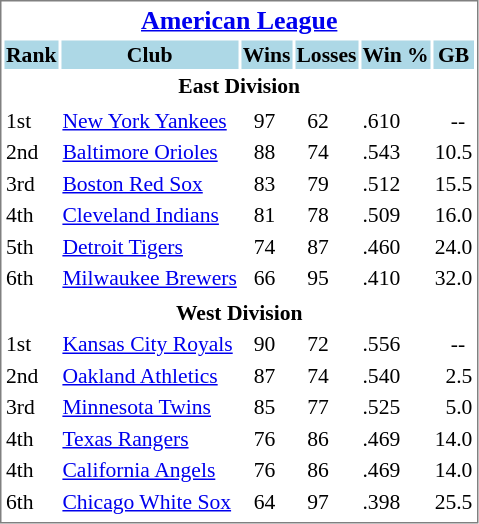<table cellpadding="1" style="width:auto;font-size: 90%; border: 1px solid gray;">
<tr align="center" style="font-size: larger;">
<th colspan=6><a href='#'>American League</a></th>
</tr>
<tr style="background:lightblue;">
<th>Rank</th>
<th>Club</th>
<th>Wins</th>
<th>Losses</th>
<th>Win %</th>
<th>GB</th>
</tr>
<tr align="center" style="vertical-align: middle;" style="background:lightblue;">
<th colspan=6>East Division</th>
</tr>
<tr>
</tr>
<tr>
<td>1st</td>
<td><a href='#'>New York Yankees</a></td>
<td>  97</td>
<td>  62</td>
<td>.610</td>
<td>   --</td>
</tr>
<tr>
<td>2nd</td>
<td><a href='#'>Baltimore Orioles</a></td>
<td>  88</td>
<td>  74</td>
<td>.543</td>
<td>10.5</td>
</tr>
<tr>
<td>3rd</td>
<td><a href='#'>Boston Red Sox</a></td>
<td>  83</td>
<td>  79</td>
<td>.512</td>
<td>15.5</td>
</tr>
<tr>
<td>4th</td>
<td><a href='#'>Cleveland Indians</a></td>
<td>  81</td>
<td>  78</td>
<td>.509</td>
<td>16.0</td>
</tr>
<tr>
<td>5th</td>
<td><a href='#'>Detroit Tigers</a></td>
<td>  74</td>
<td>  87</td>
<td>.460</td>
<td>24.0</td>
</tr>
<tr>
<td>6th</td>
<td><a href='#'>Milwaukee Brewers</a></td>
<td>  66</td>
<td>  95</td>
<td>.410</td>
<td>32.0</td>
</tr>
<tr>
</tr>
<tr align="center" style="vertical-align: middle;" style="background:lightblue;">
<th colspan=6>West Division</th>
</tr>
<tr>
<td>1st</td>
<td><a href='#'>Kansas City Royals</a></td>
<td>  90</td>
<td>  72</td>
<td>.556</td>
<td>   --</td>
</tr>
<tr>
<td>2nd</td>
<td><a href='#'>Oakland Athletics</a></td>
<td>  87</td>
<td>  74</td>
<td>.540</td>
<td>  2.5</td>
</tr>
<tr>
<td>3rd</td>
<td><a href='#'>Minnesota Twins</a></td>
<td>  85</td>
<td>  77</td>
<td>.525</td>
<td>  5.0</td>
</tr>
<tr>
<td>4th</td>
<td><a href='#'>Texas Rangers</a></td>
<td>  76</td>
<td>  86</td>
<td>.469</td>
<td>14.0</td>
</tr>
<tr>
<td>4th</td>
<td><a href='#'>California Angels</a></td>
<td>  76</td>
<td>  86</td>
<td>.469</td>
<td>14.0</td>
</tr>
<tr>
<td>6th</td>
<td><a href='#'>Chicago White Sox</a></td>
<td>  64</td>
<td>  97</td>
<td>.398</td>
<td>25.5</td>
</tr>
<tr>
</tr>
</table>
